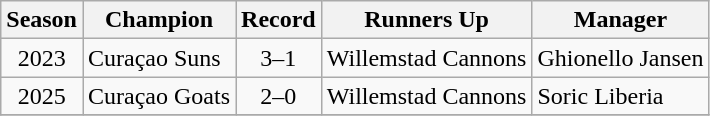<table class="wikitable sortable">
<tr>
<th>Season</th>
<th>Champion</th>
<th>Record</th>
<th>Runners Up</th>
<th>Manager</th>
</tr>
<tr>
<td align=center>2023</td>
<td>Curaçao Suns</td>
<td align=center>3–1</td>
<td>Willemstad Cannons</td>
<td>Ghionello Jansen</td>
</tr>
<tr>
<td align=center>2025</td>
<td>Curaçao Goats</td>
<td align=center>2–0</td>
<td>Willemstad Cannons</td>
<td>Soric Liberia</td>
</tr>
<tr bgcolor=#efefef>
</tr>
</table>
